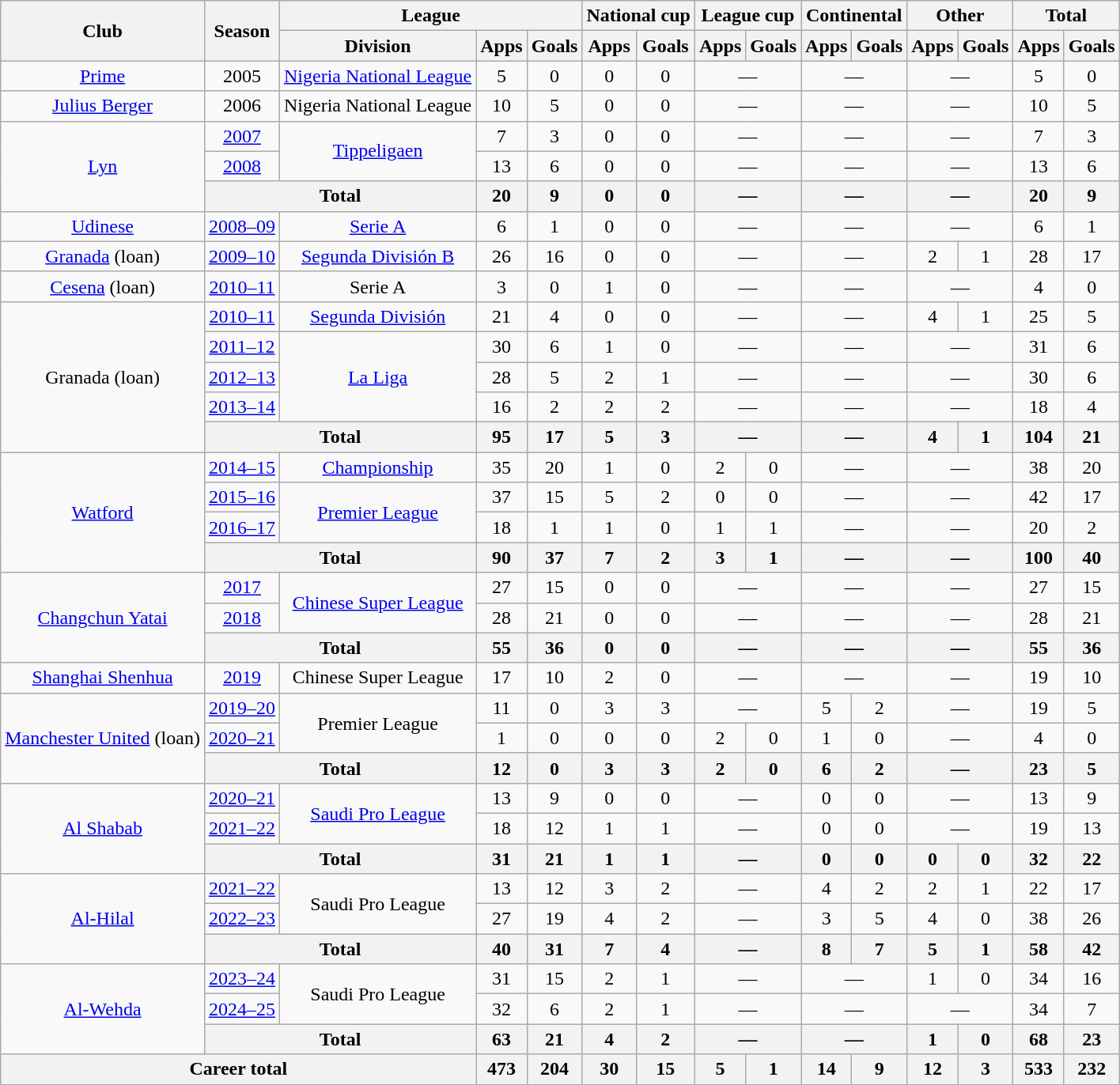<table class="wikitable" style="text-align:center">
<tr>
<th rowspan="2">Club</th>
<th rowspan="2">Season</th>
<th colspan="3">League</th>
<th colspan="2">National cup</th>
<th colspan="2">League cup</th>
<th colspan="2">Continental</th>
<th colspan="2">Other</th>
<th colspan="2">Total</th>
</tr>
<tr>
<th>Division</th>
<th>Apps</th>
<th>Goals</th>
<th>Apps</th>
<th>Goals</th>
<th>Apps</th>
<th>Goals</th>
<th>Apps</th>
<th>Goals</th>
<th>Apps</th>
<th>Goals</th>
<th>Apps</th>
<th>Goals</th>
</tr>
<tr>
<td><a href='#'>Prime</a></td>
<td>2005</td>
<td><a href='#'>Nigeria National League</a></td>
<td>5</td>
<td>0</td>
<td>0</td>
<td>0</td>
<td colspan="2">—</td>
<td colspan="2">—</td>
<td colspan="2">—</td>
<td>5</td>
<td>0</td>
</tr>
<tr>
<td><a href='#'>Julius Berger</a></td>
<td>2006</td>
<td>Nigeria National League</td>
<td>10</td>
<td>5</td>
<td>0</td>
<td>0</td>
<td colspan="2">—</td>
<td colspan="2">—</td>
<td colspan="2">—</td>
<td>10</td>
<td>5</td>
</tr>
<tr>
<td rowspan="3"><a href='#'>Lyn</a></td>
<td><a href='#'>2007</a></td>
<td rowspan="2"><a href='#'>Tippeligaen</a></td>
<td>7</td>
<td>3</td>
<td>0</td>
<td>0</td>
<td colspan="2">—</td>
<td colspan="2">—</td>
<td colspan="2">—</td>
<td>7</td>
<td>3</td>
</tr>
<tr>
<td><a href='#'>2008</a></td>
<td>13</td>
<td>6</td>
<td>0</td>
<td>0</td>
<td colspan="2">—</td>
<td colspan="2">—</td>
<td colspan="2">—</td>
<td>13</td>
<td>6</td>
</tr>
<tr>
<th colspan="2">Total</th>
<th>20</th>
<th>9</th>
<th>0</th>
<th>0</th>
<th colspan="2">—</th>
<th colspan="2">—</th>
<th colspan="2">—</th>
<th>20</th>
<th>9</th>
</tr>
<tr>
<td><a href='#'>Udinese</a></td>
<td><a href='#'>2008–09</a></td>
<td><a href='#'>Serie A</a></td>
<td>6</td>
<td>1</td>
<td>0</td>
<td>0</td>
<td colspan="2">—</td>
<td colspan="2">—</td>
<td colspan="2">—</td>
<td>6</td>
<td>1</td>
</tr>
<tr>
<td><a href='#'>Granada</a> (loan)</td>
<td><a href='#'>2009–10</a></td>
<td><a href='#'>Segunda División B</a></td>
<td>26</td>
<td>16</td>
<td>0</td>
<td>0</td>
<td colspan="2">—</td>
<td colspan="2">—</td>
<td>2</td>
<td>1</td>
<td>28</td>
<td>17</td>
</tr>
<tr>
<td><a href='#'>Cesena</a> (loan)</td>
<td><a href='#'>2010–11</a></td>
<td>Serie A</td>
<td>3</td>
<td>0</td>
<td>1</td>
<td>0</td>
<td colspan="2">—</td>
<td colspan="2">—</td>
<td colspan="2">—</td>
<td>4</td>
<td>0</td>
</tr>
<tr>
<td rowspan="5">Granada (loan)</td>
<td><a href='#'>2010–11</a></td>
<td><a href='#'>Segunda División</a></td>
<td>21</td>
<td>4</td>
<td>0</td>
<td>0</td>
<td colspan="2">—</td>
<td colspan="2">—</td>
<td>4</td>
<td>1</td>
<td>25</td>
<td>5</td>
</tr>
<tr>
<td><a href='#'>2011–12</a></td>
<td rowspan="3"><a href='#'>La Liga</a></td>
<td>30</td>
<td>6</td>
<td>1</td>
<td>0</td>
<td colspan="2">—</td>
<td colspan="2">—</td>
<td colspan="2">—</td>
<td>31</td>
<td>6</td>
</tr>
<tr>
<td><a href='#'>2012–13</a></td>
<td>28</td>
<td>5</td>
<td>2</td>
<td>1</td>
<td colspan="2">—</td>
<td colspan="2">—</td>
<td colspan="2">—</td>
<td>30</td>
<td>6</td>
</tr>
<tr>
<td><a href='#'>2013–14</a></td>
<td>16</td>
<td>2</td>
<td>2</td>
<td>2</td>
<td colspan="2">—</td>
<td colspan="2">—</td>
<td colspan="2">—</td>
<td>18</td>
<td>4</td>
</tr>
<tr>
<th colspan="2">Total</th>
<th>95</th>
<th>17</th>
<th>5</th>
<th>3</th>
<th colspan="2">—</th>
<th colspan="2">—</th>
<th>4</th>
<th>1</th>
<th>104</th>
<th>21</th>
</tr>
<tr>
<td rowspan="4"><a href='#'>Watford</a></td>
<td><a href='#'>2014–15</a></td>
<td><a href='#'>Championship</a></td>
<td>35</td>
<td>20</td>
<td>1</td>
<td>0</td>
<td>2</td>
<td>0</td>
<td colspan="2">—</td>
<td colspan="2">—</td>
<td>38</td>
<td>20</td>
</tr>
<tr>
<td><a href='#'>2015–16</a></td>
<td rowspan="2"><a href='#'>Premier League</a></td>
<td>37</td>
<td>15</td>
<td>5</td>
<td>2</td>
<td>0</td>
<td>0</td>
<td colspan="2">—</td>
<td colspan="2">—</td>
<td>42</td>
<td>17</td>
</tr>
<tr>
<td><a href='#'>2016–17</a></td>
<td>18</td>
<td>1</td>
<td>1</td>
<td>0</td>
<td>1</td>
<td>1</td>
<td colspan="2">—</td>
<td colspan="2">—</td>
<td>20</td>
<td>2</td>
</tr>
<tr>
<th colspan="2">Total</th>
<th>90</th>
<th>37</th>
<th>7</th>
<th>2</th>
<th>3</th>
<th>1</th>
<th colspan="2">—</th>
<th colspan="2">—</th>
<th>100</th>
<th>40</th>
</tr>
<tr>
<td rowspan="3"><a href='#'>Changchun Yatai</a></td>
<td><a href='#'>2017</a></td>
<td rowspan="2"><a href='#'>Chinese Super League</a></td>
<td>27</td>
<td>15</td>
<td>0</td>
<td>0</td>
<td colspan="2">—</td>
<td colspan="2">—</td>
<td colspan="2">—</td>
<td>27</td>
<td>15</td>
</tr>
<tr>
<td><a href='#'>2018</a></td>
<td>28</td>
<td>21</td>
<td>0</td>
<td>0</td>
<td colspan="2">—</td>
<td colspan="2">—</td>
<td colspan="2">—</td>
<td>28</td>
<td>21</td>
</tr>
<tr>
<th colspan="2">Total</th>
<th>55</th>
<th>36</th>
<th>0</th>
<th>0</th>
<th colspan="2">—</th>
<th colspan="2">—</th>
<th colspan="2">—</th>
<th>55</th>
<th>36</th>
</tr>
<tr>
<td><a href='#'>Shanghai Shenhua</a></td>
<td><a href='#'>2019</a></td>
<td>Chinese Super League</td>
<td>17</td>
<td>10</td>
<td>2</td>
<td>0</td>
<td colspan="2">—</td>
<td colspan="2">—</td>
<td colspan="2">—</td>
<td>19</td>
<td>10</td>
</tr>
<tr>
<td rowspan="3"><a href='#'>Manchester United</a> (loan)</td>
<td><a href='#'>2019–20</a></td>
<td rowspan="2">Premier League</td>
<td>11</td>
<td>0</td>
<td>3</td>
<td>3</td>
<td colspan="2">—</td>
<td>5</td>
<td>2</td>
<td colspan="2">—</td>
<td>19</td>
<td>5</td>
</tr>
<tr>
<td><a href='#'>2020–21</a></td>
<td>1</td>
<td>0</td>
<td>0</td>
<td>0</td>
<td>2</td>
<td>0</td>
<td>1</td>
<td>0</td>
<td colspan="2">—</td>
<td>4</td>
<td>0</td>
</tr>
<tr>
<th colspan="2">Total</th>
<th>12</th>
<th>0</th>
<th>3</th>
<th>3</th>
<th>2</th>
<th>0</th>
<th>6</th>
<th>2</th>
<th colspan="2">—</th>
<th>23</th>
<th>5</th>
</tr>
<tr>
<td rowspan="3"><a href='#'>Al Shabab</a></td>
<td><a href='#'>2020–21</a></td>
<td rowspan="2"><a href='#'>Saudi Pro League</a></td>
<td>13</td>
<td>9</td>
<td>0</td>
<td>0</td>
<td colspan="2">—</td>
<td>0</td>
<td>0</td>
<td colspan="2">—</td>
<td>13</td>
<td>9</td>
</tr>
<tr>
<td><a href='#'>2021–22</a></td>
<td>18</td>
<td>12</td>
<td>1</td>
<td>1</td>
<td colspan="2">—</td>
<td>0</td>
<td>0</td>
<td colspan="2">—</td>
<td>19</td>
<td>13</td>
</tr>
<tr>
<th colspan="2">Total</th>
<th>31</th>
<th>21</th>
<th>1</th>
<th>1</th>
<th colspan="2">—</th>
<th>0</th>
<th>0</th>
<th>0</th>
<th>0</th>
<th>32</th>
<th>22</th>
</tr>
<tr>
<td rowspan="3"><a href='#'>Al-Hilal</a></td>
<td><a href='#'>2021–22</a></td>
<td rowspan="2">Saudi Pro League</td>
<td>13</td>
<td>12</td>
<td>3</td>
<td>2</td>
<td colspan="2">—</td>
<td>4</td>
<td>2</td>
<td>2</td>
<td>1</td>
<td>22</td>
<td>17</td>
</tr>
<tr>
<td><a href='#'>2022–23</a></td>
<td>27</td>
<td>19</td>
<td>4</td>
<td>2</td>
<td colspan="2">—</td>
<td>3</td>
<td>5</td>
<td>4</td>
<td>0</td>
<td>38</td>
<td>26</td>
</tr>
<tr>
<th colspan="2">Total</th>
<th>40</th>
<th>31</th>
<th>7</th>
<th>4</th>
<th colspan="2">—</th>
<th>8</th>
<th>7</th>
<th>5</th>
<th>1</th>
<th>58</th>
<th>42</th>
</tr>
<tr>
<td rowspan="3"><a href='#'>Al-Wehda</a></td>
<td><a href='#'>2023–24</a></td>
<td rowspan="2">Saudi Pro League</td>
<td>31</td>
<td>15</td>
<td>2</td>
<td>1</td>
<td colspan="2">—</td>
<td colspan="2">—</td>
<td>1</td>
<td>0</td>
<td>34</td>
<td>16</td>
</tr>
<tr>
<td><a href='#'>2024–25</a></td>
<td>32</td>
<td>6</td>
<td>2</td>
<td>1</td>
<td colspan="2">—</td>
<td colspan="2">—</td>
<td colspan="2">—</td>
<td>34</td>
<td>7</td>
</tr>
<tr>
<th colspan="2">Total</th>
<th>63</th>
<th>21</th>
<th>4</th>
<th>2</th>
<th colspan="2">—</th>
<th colspan="2">—</th>
<th>1</th>
<th>0</th>
<th>68</th>
<th>23</th>
</tr>
<tr>
<th colspan="3">Career total</th>
<th>473</th>
<th>204</th>
<th>30</th>
<th>15</th>
<th>5</th>
<th>1</th>
<th>14</th>
<th>9</th>
<th>12</th>
<th>3</th>
<th>533</th>
<th>232</th>
</tr>
</table>
